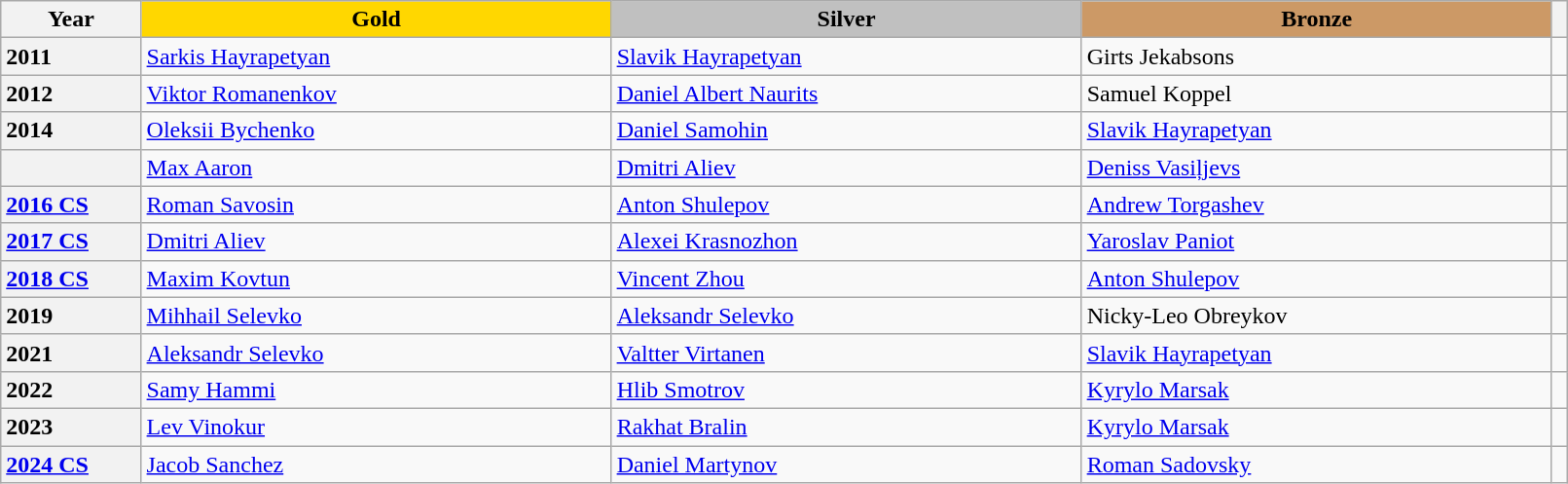<table class="wikitable unsortable" style="text-align:left; width:85%">
<tr>
<th scope="col" style="text-align:center">Year</th>
<td scope="col" style="text-align:center; width:30%; background:gold"><strong>Gold</strong></td>
<td scope="col" style="text-align:center; width:30%; background:silver"><strong>Silver</strong></td>
<td scope="col" style="text-align:center; width:30%; background:#c96"><strong>Bronze</strong></td>
<th scope="col" style="text-align:center"></th>
</tr>
<tr>
<th scope="row" style="text-align:left">2011</th>
<td> <a href='#'>Sarkis Hayrapetyan</a></td>
<td> <a href='#'>Slavik Hayrapetyan</a></td>
<td> Girts Jekabsons</td>
<td></td>
</tr>
<tr>
<th scope="row" style="text-align:left">2012</th>
<td> <a href='#'>Viktor Romanenkov</a></td>
<td> <a href='#'>Daniel Albert Naurits</a></td>
<td> Samuel Koppel</td>
<td></td>
</tr>
<tr>
<th scope="row" style="text-align:left">2014</th>
<td> <a href='#'>Oleksii Bychenko</a></td>
<td> <a href='#'>Daniel Samohin</a></td>
<td> <a href='#'>Slavik Hayrapetyan</a></td>
<td></td>
</tr>
<tr>
<th scope="row" style="text-align:left"></th>
<td> <a href='#'>Max Aaron</a></td>
<td> <a href='#'>Dmitri Aliev</a></td>
<td> <a href='#'>Deniss Vasiļjevs</a></td>
<td></td>
</tr>
<tr>
<th scope="row" style="text-align:left"><a href='#'>2016 CS</a></th>
<td> <a href='#'>Roman Savosin</a></td>
<td> <a href='#'>Anton Shulepov</a></td>
<td> <a href='#'>Andrew Torgashev</a></td>
<td></td>
</tr>
<tr>
<th scope="row" style="text-align:left"><a href='#'>2017 CS</a></th>
<td> <a href='#'>Dmitri Aliev</a></td>
<td> <a href='#'>Alexei Krasnozhon</a></td>
<td> <a href='#'>Yaroslav Paniot</a></td>
<td></td>
</tr>
<tr>
<th scope="row" style="text-align:left"><a href='#'>2018 CS</a></th>
<td> <a href='#'>Maxim Kovtun</a></td>
<td> <a href='#'>Vincent Zhou</a></td>
<td> <a href='#'>Anton Shulepov</a></td>
<td></td>
</tr>
<tr>
<th scope="row" style="text-align:left">2019</th>
<td> <a href='#'>Mihhail Selevko</a></td>
<td> <a href='#'>Aleksandr Selevko</a></td>
<td> Nicky-Leo Obreykov</td>
<td></td>
</tr>
<tr>
<th scope="row" style="text-align:left">2021</th>
<td> <a href='#'>Aleksandr Selevko</a></td>
<td> <a href='#'>Valtter Virtanen</a></td>
<td> <a href='#'>Slavik Hayrapetyan</a></td>
<td></td>
</tr>
<tr>
<th scope="row" style="text-align:left">2022</th>
<td> <a href='#'>Samy Hammi</a></td>
<td> <a href='#'>Hlib Smotrov</a></td>
<td> <a href='#'>Kyrylo Marsak</a></td>
<td></td>
</tr>
<tr>
<th scope="row" style="text-align:left">2023</th>
<td> <a href='#'>Lev Vinokur</a></td>
<td> <a href='#'>Rakhat Bralin</a></td>
<td> <a href='#'>Kyrylo Marsak</a></td>
<td></td>
</tr>
<tr>
<th scope="row" style="text-align:left"><a href='#'>2024 CS</a></th>
<td> <a href='#'>Jacob Sanchez</a></td>
<td> <a href='#'>Daniel Martynov</a></td>
<td> <a href='#'>Roman Sadovsky</a></td>
<td></td>
</tr>
</table>
